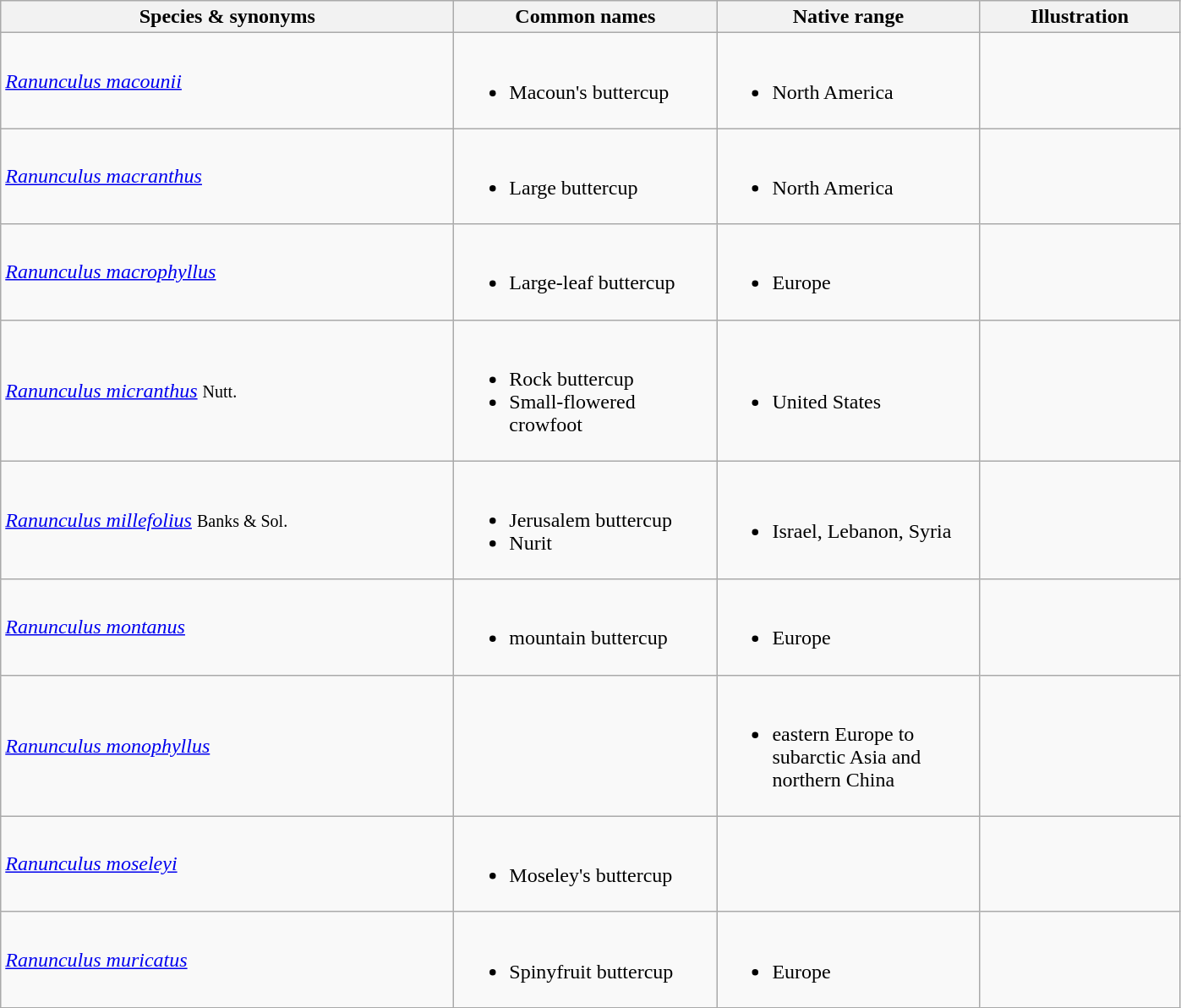<table class="wikitable">
<tr>
<th width=350>Species & synonyms</th>
<th width=200>Common names</th>
<th width=200>Native range</th>
<th width=150>Illustration</th>
</tr>
<tr>
<td><em><a href='#'>Ranunculus macounii</a></em></td>
<td><br><ul><li>Macoun's buttercup</li></ul></td>
<td><br><ul><li>North America</li></ul></td>
<td></td>
</tr>
<tr>
<td><em><a href='#'>Ranunculus macranthus</a></em></td>
<td><br><ul><li>Large buttercup</li></ul></td>
<td><br><ul><li>North America</li></ul></td>
<td></td>
</tr>
<tr>
<td><em><a href='#'>Ranunculus macrophyllus</a></em></td>
<td><br><ul><li>Large-leaf buttercup</li></ul></td>
<td><br><ul><li>Europe</li></ul></td>
<td></td>
</tr>
<tr>
<td><em><a href='#'>Ranunculus micranthus</a></em> <small>Nutt.</small></td>
<td><br><ul><li>Rock buttercup</li><li>Small-flowered crowfoot</li></ul></td>
<td><br><ul><li>United States</li></ul></td>
<td></td>
</tr>
<tr>
<td><em><a href='#'>Ranunculus millefolius</a></em> <small>Banks & Sol.</small></td>
<td><br><ul><li>Jerusalem buttercup</li><li>Nurit</li></ul></td>
<td><br><ul><li>Israel, Lebanon, Syria</li></ul></td>
<td></td>
</tr>
<tr>
<td><em><a href='#'>Ranunculus montanus</a></em></td>
<td><br><ul><li>mountain buttercup</li></ul></td>
<td><br><ul><li>Europe</li></ul></td>
<td></td>
</tr>
<tr>
<td><em><a href='#'>Ranunculus monophyllus</a></em></td>
<td></td>
<td><br><ul><li>eastern Europe to subarctic Asia and northern China</li></ul></td>
<td></td>
</tr>
<tr>
<td><em><a href='#'>Ranunculus moseleyi</a></em></td>
<td><br><ul><li>Moseley's buttercup</li></ul></td>
<td></td>
<td></td>
</tr>
<tr>
<td><em><a href='#'>Ranunculus muricatus</a></em></td>
<td><br><ul><li>Spinyfruit buttercup</li></ul></td>
<td><br><ul><li>Europe</li></ul></td>
<td></td>
</tr>
</table>
